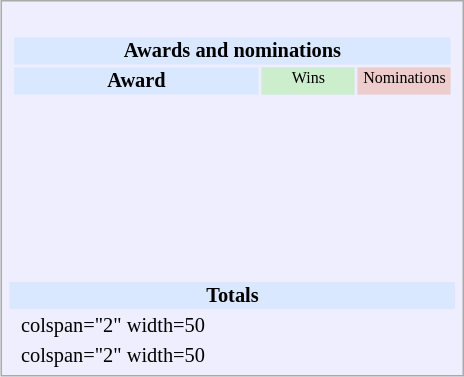<table class="infobox" style="width:22.7em; text-align:left; font-size:85%; vertical-align:middle; background:#eef;">
<tr>
<td colspan="3"><br><table class="collapsible collapsed" style="width:100%;">
<tr>
<th colspan="3" style="background:#d9e8ff; text-align:center;">Awards and nominations</th>
</tr>
<tr style="background:#d9e8ff; text-align:center;">
<th style="vertical-align: middle;">Award</th>
<td style="background:#cec; font-size:8pt; width:60px;">Wins</td>
<td style="background:#ecc; font-size:8pt; width:60px;">Nominations</td>
</tr>
<tr>
<td style="text-align:center;"><br></td>
<td></td>
<td></td>
</tr>
<tr>
<td style="text-align:center;"><br></td>
<td></td>
<td></td>
</tr>
<tr>
<td style="text-align:center;"><br></td>
<td></td>
<td></td>
</tr>
<tr>
<td style="text-align:center;"><br></td>
<td></td>
<td></td>
</tr>
<tr>
<td style="text-align:center;"><br></td>
<td></td>
<td></td>
</tr>
<tr>
<td style="text-align:center;"><br></td>
<td></td>
<td></td>
</tr>
</table>
</td>
</tr>
<tr style="background:#d9e8ff;">
<td colspan="3" style="text-align:center;"><strong>Totals</strong></td>
</tr>
<tr>
<td></td>
<td>colspan="2" width=50 </td>
</tr>
<tr>
<td></td>
<td>colspan="2" width=50 </td>
</tr>
</table>
